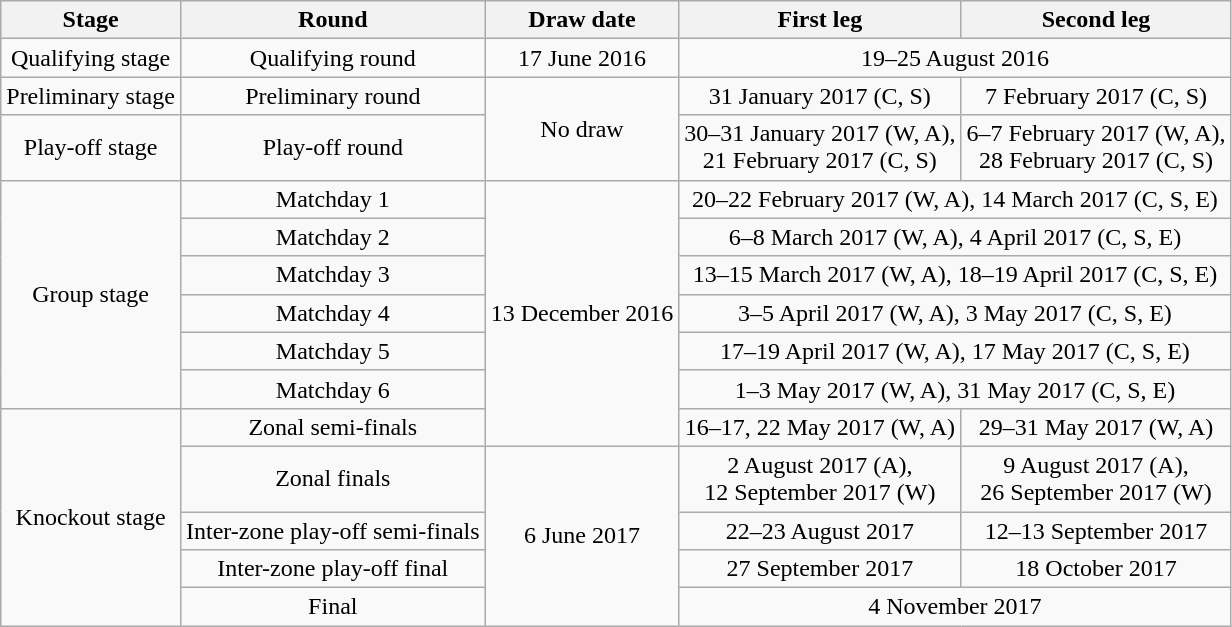<table class="wikitable" style="text-align:center">
<tr>
<th>Stage</th>
<th>Round</th>
<th>Draw date</th>
<th>First leg</th>
<th>Second leg</th>
</tr>
<tr>
<td>Qualifying stage</td>
<td>Qualifying round</td>
<td>17 June 2016</td>
<td colspan=2>19–25 August 2016</td>
</tr>
<tr>
<td>Preliminary stage</td>
<td>Preliminary round</td>
<td rowspan=2>No draw</td>
<td>31 January 2017 (C, S)</td>
<td>7 February 2017 (C, S)</td>
</tr>
<tr>
<td>Play-off stage</td>
<td>Play-off round</td>
<td>30–31 January 2017 (W, A),<br>21 February 2017 (C, S)</td>
<td>6–7 February 2017 (W, A),<br>28 February 2017 (C, S)</td>
</tr>
<tr>
<td rowspan=6>Group stage</td>
<td>Matchday 1</td>
<td rowspan=7>13 December 2016</td>
<td colspan=2>20–22 February 2017 (W, A), 14 March 2017 (C, S, E)</td>
</tr>
<tr>
<td>Matchday 2</td>
<td colspan=2>6–8 March 2017 (W, A), 4 April 2017 (C, S, E)</td>
</tr>
<tr>
<td>Matchday 3</td>
<td colspan=2>13–15 March 2017 (W, A), 18–19 April 2017 (C, S, E)</td>
</tr>
<tr>
<td>Matchday 4</td>
<td colspan=2>3–5 April 2017 (W, A), 3 May 2017 (C, S, E)</td>
</tr>
<tr>
<td>Matchday 5</td>
<td colspan=2>17–19 April 2017 (W, A), 17 May 2017 (C, S, E)</td>
</tr>
<tr>
<td>Matchday 6</td>
<td colspan=2>1–3 May 2017 (W, A), 31 May 2017 (C, S, E)</td>
</tr>
<tr>
<td rowspan=5>Knockout stage</td>
<td>Zonal semi-finals</td>
<td>16–17, 22 May 2017 (W, A)</td>
<td>29–31 May 2017 (W, A)</td>
</tr>
<tr>
<td>Zonal finals</td>
<td rowspan=4>6 June 2017</td>
<td>2 August 2017 (A),<br>12 September 2017 (W)</td>
<td>9 August 2017 (A),<br>26 September 2017 (W)</td>
</tr>
<tr>
<td>Inter-zone play-off semi-finals</td>
<td>22–23 August 2017</td>
<td>12–13 September 2017</td>
</tr>
<tr>
<td>Inter-zone play-off final</td>
<td>27 September 2017</td>
<td>18 October 2017</td>
</tr>
<tr>
<td>Final</td>
<td colspan=2>4 November 2017</td>
</tr>
</table>
